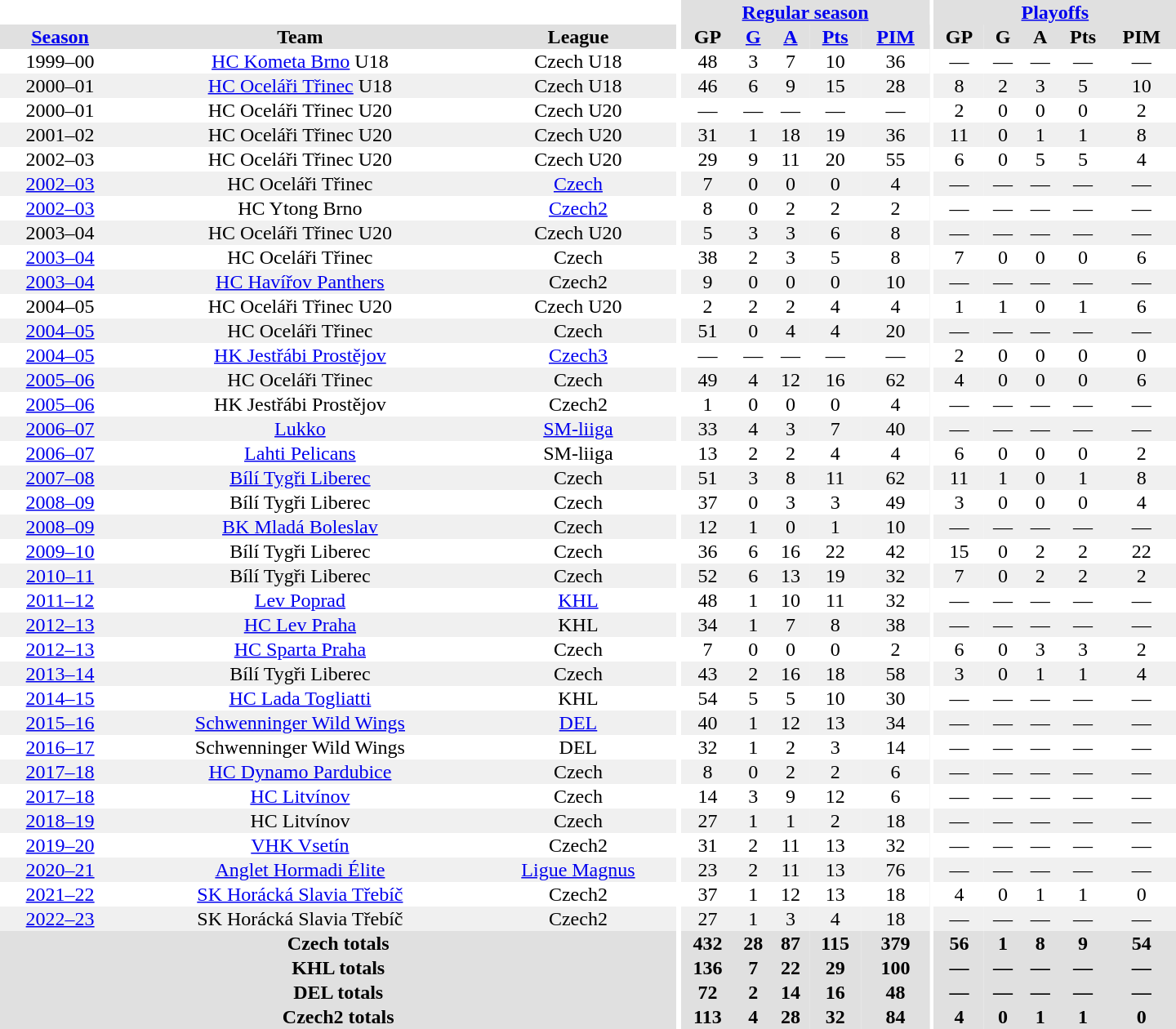<table border="0" cellpadding="1" cellspacing="0" style="text-align:center; width:60em">
<tr bgcolor="#e0e0e0">
<th colspan="3" bgcolor="#ffffff"></th>
<th rowspan="99" bgcolor="#ffffff"></th>
<th colspan="5"><a href='#'>Regular season</a></th>
<th rowspan="99" bgcolor="#ffffff"></th>
<th colspan="5"><a href='#'>Playoffs</a></th>
</tr>
<tr bgcolor="#e0e0e0">
<th><a href='#'>Season</a></th>
<th>Team</th>
<th>League</th>
<th>GP</th>
<th><a href='#'>G</a></th>
<th><a href='#'>A</a></th>
<th><a href='#'>Pts</a></th>
<th><a href='#'>PIM</a></th>
<th>GP</th>
<th>G</th>
<th>A</th>
<th>Pts</th>
<th>PIM</th>
</tr>
<tr>
<td>1999–00</td>
<td><a href='#'>HC Kometa Brno</a> U18</td>
<td>Czech U18</td>
<td>48</td>
<td>3</td>
<td>7</td>
<td>10</td>
<td>36</td>
<td>—</td>
<td>—</td>
<td>—</td>
<td>—</td>
<td>—</td>
</tr>
<tr bgcolor="#f0f0f0">
<td>2000–01</td>
<td><a href='#'>HC Oceláři Třinec</a> U18</td>
<td>Czech U18</td>
<td>46</td>
<td>6</td>
<td>9</td>
<td>15</td>
<td>28</td>
<td>8</td>
<td>2</td>
<td>3</td>
<td>5</td>
<td>10</td>
</tr>
<tr>
<td>2000–01</td>
<td>HC Oceláři Třinec U20</td>
<td>Czech U20</td>
<td>—</td>
<td>—</td>
<td>—</td>
<td>—</td>
<td>—</td>
<td>2</td>
<td>0</td>
<td>0</td>
<td>0</td>
<td>2</td>
</tr>
<tr bgcolor="#f0f0f0">
<td>2001–02</td>
<td>HC Oceláři Třinec U20</td>
<td>Czech U20</td>
<td>31</td>
<td>1</td>
<td>18</td>
<td>19</td>
<td>36</td>
<td>11</td>
<td>0</td>
<td>1</td>
<td>1</td>
<td>8</td>
</tr>
<tr>
<td>2002–03</td>
<td>HC Oceláři Třinec U20</td>
<td>Czech U20</td>
<td>29</td>
<td>9</td>
<td>11</td>
<td>20</td>
<td>55</td>
<td>6</td>
<td>0</td>
<td>5</td>
<td>5</td>
<td>4</td>
</tr>
<tr bgcolor="#f0f0f0">
<td><a href='#'>2002–03</a></td>
<td>HC Oceláři Třinec</td>
<td><a href='#'>Czech</a></td>
<td>7</td>
<td>0</td>
<td>0</td>
<td>0</td>
<td>4</td>
<td>—</td>
<td>—</td>
<td>—</td>
<td>—</td>
<td>—</td>
</tr>
<tr>
<td><a href='#'>2002–03</a></td>
<td>HC Ytong Brno</td>
<td><a href='#'>Czech2</a></td>
<td>8</td>
<td>0</td>
<td>2</td>
<td>2</td>
<td>2</td>
<td>—</td>
<td>—</td>
<td>—</td>
<td>—</td>
<td>—</td>
</tr>
<tr bgcolor="#f0f0f0">
<td>2003–04</td>
<td>HC Oceláři Třinec U20</td>
<td>Czech U20</td>
<td>5</td>
<td>3</td>
<td>3</td>
<td>6</td>
<td>8</td>
<td>—</td>
<td>—</td>
<td>—</td>
<td>—</td>
<td>—</td>
</tr>
<tr>
<td><a href='#'>2003–04</a></td>
<td>HC Oceláři Třinec</td>
<td>Czech</td>
<td>38</td>
<td>2</td>
<td>3</td>
<td>5</td>
<td>8</td>
<td>7</td>
<td>0</td>
<td>0</td>
<td>0</td>
<td>6</td>
</tr>
<tr bgcolor="#f0f0f0">
<td><a href='#'>2003–04</a></td>
<td><a href='#'>HC Havířov Panthers</a></td>
<td>Czech2</td>
<td>9</td>
<td>0</td>
<td>0</td>
<td>0</td>
<td>10</td>
<td>—</td>
<td>—</td>
<td>—</td>
<td>—</td>
<td>—</td>
</tr>
<tr>
<td>2004–05</td>
<td>HC Oceláři Třinec U20</td>
<td>Czech U20</td>
<td>2</td>
<td>2</td>
<td>2</td>
<td>4</td>
<td>4</td>
<td>1</td>
<td>1</td>
<td>0</td>
<td>1</td>
<td>6</td>
</tr>
<tr bgcolor="#f0f0f0">
<td><a href='#'>2004–05</a></td>
<td>HC Oceláři Třinec</td>
<td>Czech</td>
<td>51</td>
<td>0</td>
<td>4</td>
<td>4</td>
<td>20</td>
<td>—</td>
<td>—</td>
<td>—</td>
<td>—</td>
<td>—</td>
</tr>
<tr>
<td><a href='#'>2004–05</a></td>
<td><a href='#'>HK Jestřábi Prostějov</a></td>
<td><a href='#'>Czech3</a></td>
<td>—</td>
<td>—</td>
<td>—</td>
<td>—</td>
<td>—</td>
<td>2</td>
<td>0</td>
<td>0</td>
<td>0</td>
<td>0</td>
</tr>
<tr bgcolor="#f0f0f0">
<td><a href='#'>2005–06</a></td>
<td>HC Oceláři Třinec</td>
<td>Czech</td>
<td>49</td>
<td>4</td>
<td>12</td>
<td>16</td>
<td>62</td>
<td>4</td>
<td>0</td>
<td>0</td>
<td>0</td>
<td>6</td>
</tr>
<tr>
<td><a href='#'>2005–06</a></td>
<td>HK Jestřábi Prostějov</td>
<td>Czech2</td>
<td>1</td>
<td>0</td>
<td>0</td>
<td>0</td>
<td>4</td>
<td>—</td>
<td>—</td>
<td>—</td>
<td>—</td>
<td>—</td>
</tr>
<tr bgcolor="#f0f0f0">
<td><a href='#'>2006–07</a></td>
<td><a href='#'>Lukko</a></td>
<td><a href='#'>SM-liiga</a></td>
<td>33</td>
<td>4</td>
<td>3</td>
<td>7</td>
<td>40</td>
<td>—</td>
<td>—</td>
<td>—</td>
<td>—</td>
<td>—</td>
</tr>
<tr>
<td><a href='#'>2006–07</a></td>
<td><a href='#'>Lahti Pelicans</a></td>
<td>SM-liiga</td>
<td>13</td>
<td>2</td>
<td>2</td>
<td>4</td>
<td>4</td>
<td>6</td>
<td>0</td>
<td>0</td>
<td>0</td>
<td>2</td>
</tr>
<tr bgcolor="#f0f0f0">
<td><a href='#'>2007–08</a></td>
<td><a href='#'>Bílí Tygři Liberec</a></td>
<td>Czech</td>
<td>51</td>
<td>3</td>
<td>8</td>
<td>11</td>
<td>62</td>
<td>11</td>
<td>1</td>
<td>0</td>
<td>1</td>
<td>8</td>
</tr>
<tr>
<td><a href='#'>2008–09</a></td>
<td>Bílí Tygři Liberec</td>
<td>Czech</td>
<td>37</td>
<td>0</td>
<td>3</td>
<td>3</td>
<td>49</td>
<td>3</td>
<td>0</td>
<td>0</td>
<td>0</td>
<td>4</td>
</tr>
<tr bgcolor="#f0f0f0">
<td><a href='#'>2008–09</a></td>
<td><a href='#'>BK Mladá Boleslav</a></td>
<td>Czech</td>
<td>12</td>
<td>1</td>
<td>0</td>
<td>1</td>
<td>10</td>
<td>—</td>
<td>—</td>
<td>—</td>
<td>—</td>
<td>—</td>
</tr>
<tr>
<td><a href='#'>2009–10</a></td>
<td>Bílí Tygři Liberec</td>
<td>Czech</td>
<td>36</td>
<td>6</td>
<td>16</td>
<td>22</td>
<td>42</td>
<td>15</td>
<td>0</td>
<td>2</td>
<td>2</td>
<td>22</td>
</tr>
<tr bgcolor="#f0f0f0">
<td><a href='#'>2010–11</a></td>
<td>Bílí Tygři Liberec</td>
<td>Czech</td>
<td>52</td>
<td>6</td>
<td>13</td>
<td>19</td>
<td>32</td>
<td>7</td>
<td>0</td>
<td>2</td>
<td>2</td>
<td>2</td>
</tr>
<tr>
<td><a href='#'>2011–12</a></td>
<td><a href='#'>Lev Poprad</a></td>
<td><a href='#'>KHL</a></td>
<td>48</td>
<td>1</td>
<td>10</td>
<td>11</td>
<td>32</td>
<td>—</td>
<td>—</td>
<td>—</td>
<td>—</td>
<td>—</td>
</tr>
<tr bgcolor="#f0f0f0">
<td><a href='#'>2012–13</a></td>
<td><a href='#'>HC Lev Praha</a></td>
<td>KHL</td>
<td>34</td>
<td>1</td>
<td>7</td>
<td>8</td>
<td>38</td>
<td>—</td>
<td>—</td>
<td>—</td>
<td>—</td>
<td>—</td>
</tr>
<tr>
<td><a href='#'>2012–13</a></td>
<td><a href='#'>HC Sparta Praha</a></td>
<td>Czech</td>
<td>7</td>
<td>0</td>
<td>0</td>
<td>0</td>
<td>2</td>
<td>6</td>
<td>0</td>
<td>3</td>
<td>3</td>
<td>2</td>
</tr>
<tr bgcolor="#f0f0f0">
<td><a href='#'>2013–14</a></td>
<td>Bílí Tygři Liberec</td>
<td>Czech</td>
<td>43</td>
<td>2</td>
<td>16</td>
<td>18</td>
<td>58</td>
<td>3</td>
<td>0</td>
<td>1</td>
<td>1</td>
<td>4</td>
</tr>
<tr>
<td><a href='#'>2014–15</a></td>
<td><a href='#'>HC Lada Togliatti</a></td>
<td>KHL</td>
<td>54</td>
<td>5</td>
<td>5</td>
<td>10</td>
<td>30</td>
<td>—</td>
<td>—</td>
<td>—</td>
<td>—</td>
<td>—</td>
</tr>
<tr bgcolor="#f0f0f0">
<td><a href='#'>2015–16</a></td>
<td><a href='#'>Schwenninger Wild Wings</a></td>
<td><a href='#'>DEL</a></td>
<td>40</td>
<td>1</td>
<td>12</td>
<td>13</td>
<td>34</td>
<td>—</td>
<td>—</td>
<td>—</td>
<td>—</td>
<td>—</td>
</tr>
<tr>
<td><a href='#'>2016–17</a></td>
<td>Schwenninger Wild Wings</td>
<td>DEL</td>
<td>32</td>
<td>1</td>
<td>2</td>
<td>3</td>
<td>14</td>
<td>—</td>
<td>—</td>
<td>—</td>
<td>—</td>
<td>—</td>
</tr>
<tr bgcolor="#f0f0f0">
<td><a href='#'>2017–18</a></td>
<td><a href='#'>HC Dynamo Pardubice</a></td>
<td>Czech</td>
<td>8</td>
<td>0</td>
<td>2</td>
<td>2</td>
<td>6</td>
<td>—</td>
<td>—</td>
<td>—</td>
<td>—</td>
<td>—</td>
</tr>
<tr>
<td><a href='#'>2017–18</a></td>
<td><a href='#'>HC Litvínov</a></td>
<td>Czech</td>
<td>14</td>
<td>3</td>
<td>9</td>
<td>12</td>
<td>6</td>
<td>—</td>
<td>—</td>
<td>—</td>
<td>—</td>
<td>—</td>
</tr>
<tr bgcolor="#f0f0f0">
<td><a href='#'>2018–19</a></td>
<td>HC Litvínov</td>
<td>Czech</td>
<td>27</td>
<td>1</td>
<td>1</td>
<td>2</td>
<td>18</td>
<td>—</td>
<td>—</td>
<td>—</td>
<td>—</td>
<td>—</td>
</tr>
<tr>
<td><a href='#'>2019–20</a></td>
<td><a href='#'>VHK Vsetín</a></td>
<td>Czech2</td>
<td>31</td>
<td>2</td>
<td>11</td>
<td>13</td>
<td>32</td>
<td>—</td>
<td>—</td>
<td>—</td>
<td>—</td>
<td>—</td>
</tr>
<tr bgcolor="#f0f0f0">
<td><a href='#'>2020–21</a></td>
<td><a href='#'>Anglet Hormadi Élite</a></td>
<td><a href='#'>Ligue Magnus</a></td>
<td>23</td>
<td>2</td>
<td>11</td>
<td>13</td>
<td>76</td>
<td>—</td>
<td>—</td>
<td>—</td>
<td>—</td>
<td>—</td>
</tr>
<tr>
<td><a href='#'>2021–22</a></td>
<td><a href='#'>SK Horácká Slavia Třebíč</a></td>
<td>Czech2</td>
<td>37</td>
<td>1</td>
<td>12</td>
<td>13</td>
<td>18</td>
<td>4</td>
<td>0</td>
<td>1</td>
<td>1</td>
<td>0</td>
</tr>
<tr bgcolor="#f0f0f0">
<td><a href='#'>2022–23</a></td>
<td>SK Horácká Slavia Třebíč</td>
<td>Czech2</td>
<td>27</td>
<td>1</td>
<td>3</td>
<td>4</td>
<td>18</td>
<td>—</td>
<td>—</td>
<td>—</td>
<td>—</td>
<td>—</td>
</tr>
<tr>
</tr>
<tr ALIGN="center" bgcolor="#e0e0e0">
<th colspan="3">Czech totals</th>
<th ALIGN="center">432</th>
<th ALIGN="center">28</th>
<th ALIGN="center">87</th>
<th ALIGN="center">115</th>
<th ALIGN="center">379</th>
<th ALIGN="center">56</th>
<th ALIGN="center">1</th>
<th ALIGN="center">8</th>
<th ALIGN="center">9</th>
<th ALIGN="center">54</th>
</tr>
<tr>
</tr>
<tr ALIGN="center" bgcolor="#e0e0e0">
<th colspan="3">KHL totals</th>
<th ALIGN="center">136</th>
<th ALIGN="center">7</th>
<th ALIGN="center">22</th>
<th ALIGN="center">29</th>
<th ALIGN="center">100</th>
<th ALIGN="center">—</th>
<th ALIGN="center">—</th>
<th ALIGN="center">—</th>
<th ALIGN="center">—</th>
<th ALIGN="center">—</th>
</tr>
<tr>
</tr>
<tr ALIGN="center" bgcolor="#e0e0e0">
<th colspan="3">DEL totals</th>
<th ALIGN="center">72</th>
<th ALIGN="center">2</th>
<th ALIGN="center">14</th>
<th ALIGN="center">16</th>
<th ALIGN="center">48</th>
<th ALIGN="center">—</th>
<th ALIGN="center">—</th>
<th ALIGN="center">—</th>
<th ALIGN="center">—</th>
<th ALIGN="center">—</th>
</tr>
<tr>
</tr>
<tr ALIGN="center" bgcolor="#e0e0e0">
<th colspan="3">Czech2 totals</th>
<th ALIGN="center">113</th>
<th ALIGN="center">4</th>
<th ALIGN="center">28</th>
<th ALIGN="center">32</th>
<th ALIGN="center">84</th>
<th ALIGN="center">4</th>
<th ALIGN="center">0</th>
<th ALIGN="center">1</th>
<th ALIGN="center">1</th>
<th ALIGN="center">0</th>
</tr>
</table>
